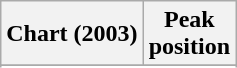<table class="wikitable sortable plainrowheaders">
<tr>
<th scope="col">Chart (2003)</th>
<th scope="col">Peak<br>position</th>
</tr>
<tr>
</tr>
<tr>
</tr>
</table>
